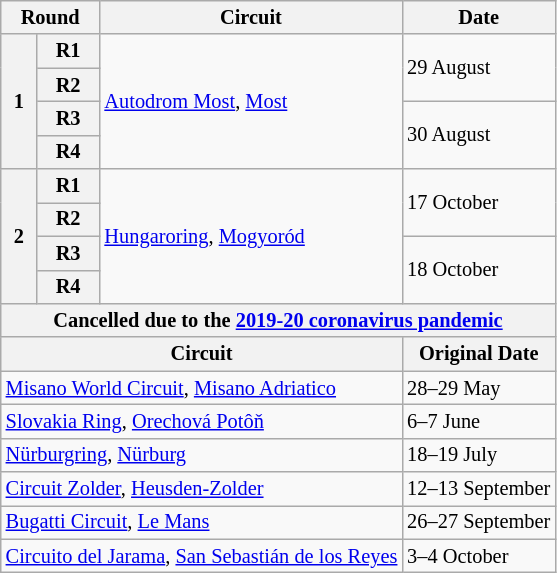<table class="wikitable" style="font-size: 85%">
<tr>
<th colspan=2>Round</th>
<th>Circuit</th>
<th>Date</th>
</tr>
<tr>
<th rowspan=4>1</th>
<th>R1</th>
<td rowspan=4> <a href='#'>Autodrom Most</a>, <a href='#'>Most</a></td>
<td rowspan=2>29 August</td>
</tr>
<tr>
<th>R2</th>
</tr>
<tr>
<th>R3</th>
<td rowspan=2>30 August</td>
</tr>
<tr>
<th>R4</th>
</tr>
<tr>
<th rowspan=4>2</th>
<th>R1</th>
<td rowspan=4> <a href='#'>Hungaroring</a>, <a href='#'>Mogyoród</a></td>
<td rowspan=2>17 October</td>
</tr>
<tr>
<th>R2</th>
</tr>
<tr>
<th>R3</th>
<td rowspan=2>18 October</td>
</tr>
<tr>
<th>R4</th>
</tr>
<tr>
<th colspan=8>Cancelled due to the <a href='#'>2019-20 coronavirus pandemic</a></th>
</tr>
<tr>
<th colspan=3>Circuit</th>
<th>Original Date</th>
</tr>
<tr>
<td colspan=3> <a href='#'>Misano World Circuit</a>, <a href='#'>Misano Adriatico</a></td>
<td>28–29 May</td>
</tr>
<tr>
<td colspan=3> <a href='#'>Slovakia Ring</a>, <a href='#'>Orechová Potôň</a></td>
<td>6–7 June</td>
</tr>
<tr>
<td colspan=3> <a href='#'>Nürburgring</a>, <a href='#'>Nürburg</a></td>
<td>18–19 July</td>
</tr>
<tr>
<td colspan=3> <a href='#'>Circuit Zolder</a>, <a href='#'>Heusden-Zolder</a></td>
<td>12–13 September</td>
</tr>
<tr>
<td colspan=3> <a href='#'>Bugatti Circuit</a>, <a href='#'>Le Mans</a></td>
<td>26–27 September</td>
</tr>
<tr>
<td colspan=3> <a href='#'>Circuito del Jarama</a>, <a href='#'>San Sebastián de los Reyes</a></td>
<td>3–4 October</td>
</tr>
</table>
